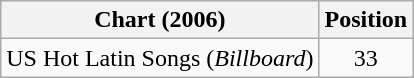<table class="wikitable">
<tr>
<th>Chart (2006)</th>
<th>Position</th>
</tr>
<tr>
<td>US Hot Latin Songs (<em>Billboard</em>)</td>
<td align="center">33</td>
</tr>
</table>
